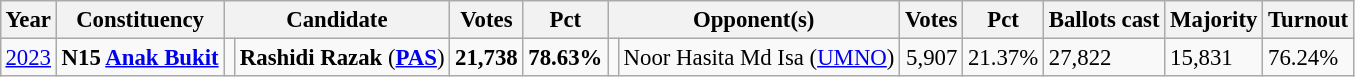<table class="wikitable" style="margin:0.5em ; font-size:95%">
<tr>
<th>Year</th>
<th>Constituency</th>
<th colspan=2>Candidate</th>
<th>Votes</th>
<th>Pct</th>
<th colspan=2>Opponent(s)</th>
<th>Votes</th>
<th>Pct</th>
<th>Ballots cast</th>
<th>Majority</th>
<th>Turnout</th>
</tr>
<tr>
<td><a href='#'>2023</a></td>
<td><strong>N15 <a href='#'>Anak Bukit</a></strong></td>
<td bgcolor=></td>
<td><strong>Rashidi Razak</strong> (<a href='#'><strong>PAS</strong></a>)</td>
<td align=right><strong>21,738</strong></td>
<td><strong>78.63%</strong></td>
<td></td>
<td>Noor Hasita Md Isa (<a href='#'>UMNO</a>)</td>
<td align=right>5,907</td>
<td>21.37%</td>
<td>27,822</td>
<td>15,831</td>
<td>76.24%</td>
</tr>
</table>
